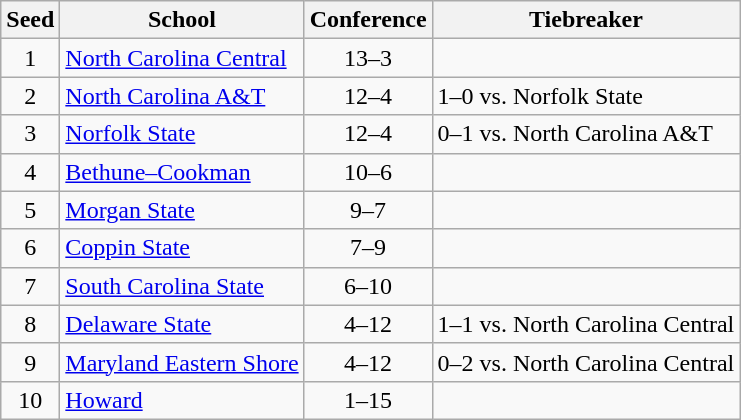<table class="wikitable" style="text-align:center">
<tr>
<th>Seed</th>
<th>School</th>
<th>Conference</th>
<th>Tiebreaker</th>
</tr>
<tr>
<td>1</td>
<td align=left><a href='#'>North Carolina Central</a></td>
<td>13–3</td>
<td></td>
</tr>
<tr>
<td>2</td>
<td align=left><a href='#'>North Carolina A&T</a></td>
<td>12–4</td>
<td align=left>1–0 vs. Norfolk State</td>
</tr>
<tr>
<td>3</td>
<td align=left><a href='#'>Norfolk State</a></td>
<td>12–4</td>
<td align=left>0–1 vs. North Carolina A&T</td>
</tr>
<tr>
<td>4</td>
<td align=left><a href='#'>Bethune–Cookman</a></td>
<td>10–6</td>
<td></td>
</tr>
<tr>
<td>5</td>
<td align=left><a href='#'>Morgan State</a></td>
<td>9–7</td>
<td></td>
</tr>
<tr>
<td>6</td>
<td align=left><a href='#'>Coppin State</a></td>
<td>7–9</td>
<td></td>
</tr>
<tr>
<td>7</td>
<td align=left><a href='#'>South Carolina State</a></td>
<td>6–10</td>
<td></td>
</tr>
<tr>
<td>8</td>
<td align=left><a href='#'>Delaware State</a></td>
<td>4–12</td>
<td>1–1 vs. North Carolina Central</td>
</tr>
<tr>
<td>9</td>
<td align=left><a href='#'>Maryland Eastern Shore</a></td>
<td>4–12</td>
<td>0–2 vs. North Carolina Central</td>
</tr>
<tr>
<td>10</td>
<td align=left><a href='#'>Howard</a></td>
<td>1–15</td>
<td></td>
</tr>
</table>
